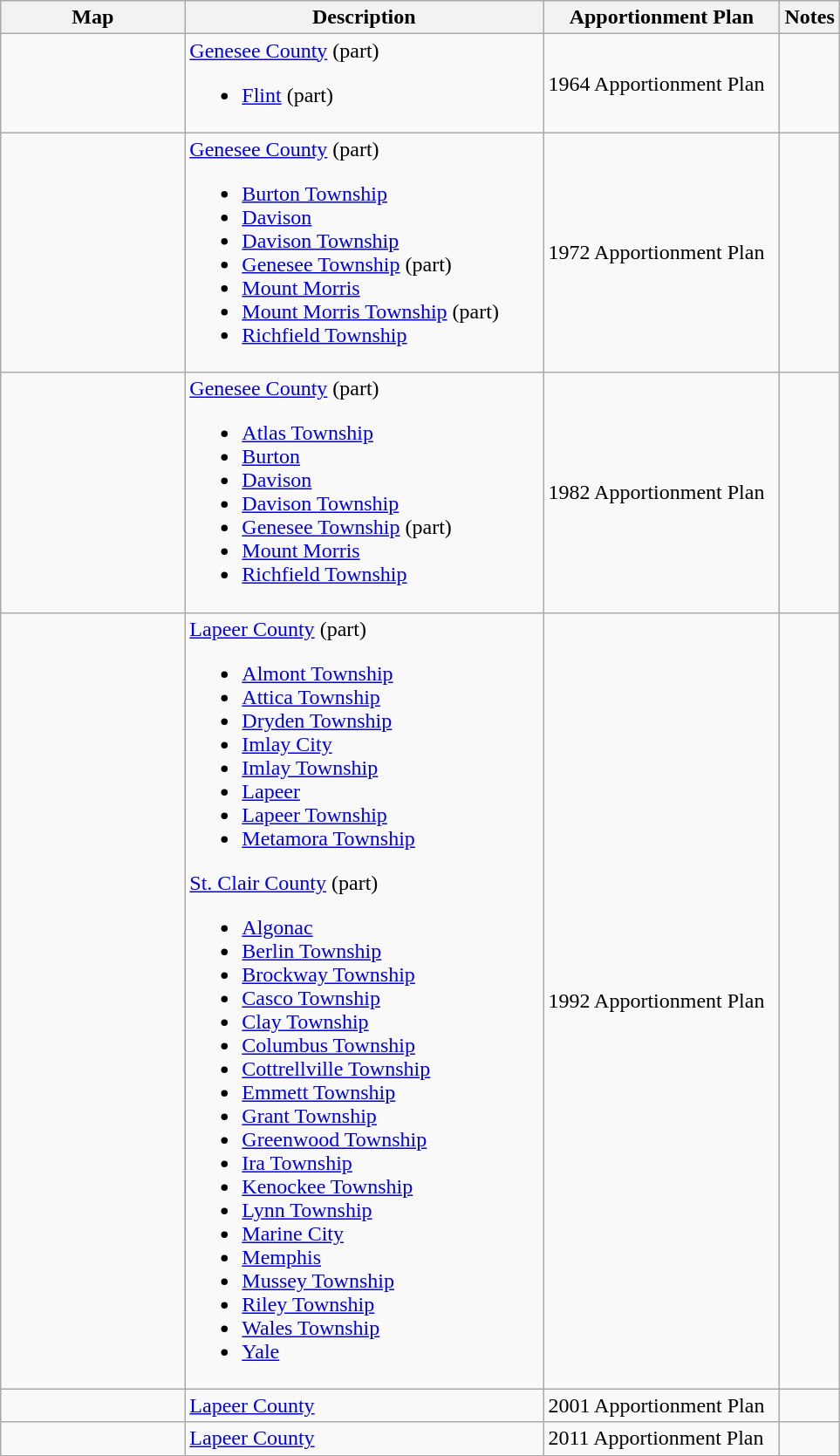<table class="wikitable sortable">
<tr>
<th style="width:100pt;">Map</th>
<th style="width:200pt;">Description</th>
<th style="width:130pt;">Apportionment Plan</th>
<th style="width:15pt;">Notes</th>
</tr>
<tr>
<td></td>
<td><a href='#'>Genesee County</a> (part)<br><ul><li><a href='#'>Flint</a> (part)</li></ul></td>
<td>1964 Apportionment Plan</td>
<td></td>
</tr>
<tr>
<td></td>
<td><a href='#'>Genesee County</a> (part)<br><ul><li><a href='#'>Burton Township</a></li><li><a href='#'>Davison</a></li><li><a href='#'>Davison Township</a></li><li><a href='#'>Genesee Township</a> (part)</li><li><a href='#'>Mount Morris</a></li><li><a href='#'>Mount Morris Township</a> (part)</li><li><a href='#'>Richfield Township</a></li></ul></td>
<td>1972 Apportionment Plan</td>
<td></td>
</tr>
<tr>
<td></td>
<td><a href='#'>Genesee County</a> (part)<br><ul><li><a href='#'>Atlas Township</a></li><li><a href='#'>Burton</a></li><li><a href='#'>Davison</a></li><li><a href='#'>Davison Township</a></li><li><a href='#'>Genesee Township</a> (part)</li><li><a href='#'>Mount Morris</a></li><li><a href='#'>Richfield Township</a></li></ul></td>
<td>1982 Apportionment Plan</td>
<td></td>
</tr>
<tr>
<td></td>
<td><a href='#'>Lapeer County</a> (part)<br><ul><li><a href='#'>Almont Township</a></li><li><a href='#'>Attica Township</a></li><li><a href='#'>Dryden Township</a></li><li><a href='#'>Imlay City</a></li><li><a href='#'>Imlay Township</a></li><li><a href='#'>Lapeer</a></li><li><a href='#'>Lapeer Township</a></li><li><a href='#'>Metamora Township</a></li></ul><a href='#'>St. Clair County</a> (part)<ul><li><a href='#'>Algonac</a></li><li><a href='#'>Berlin Township</a></li><li><a href='#'>Brockway Township</a></li><li><a href='#'>Casco Township</a></li><li><a href='#'>Clay Township</a></li><li><a href='#'>Columbus Township</a></li><li><a href='#'>Cottrellville Township</a></li><li><a href='#'>Emmett Township</a></li><li><a href='#'>Grant Township</a></li><li><a href='#'>Greenwood Township</a></li><li><a href='#'>Ira Township</a></li><li><a href='#'>Kenockee Township</a></li><li><a href='#'>Lynn Township</a></li><li><a href='#'>Marine City</a></li><li><a href='#'>Memphis</a></li><li><a href='#'>Mussey Township</a></li><li><a href='#'>Riley Township</a></li><li><a href='#'>Wales Township</a></li><li><a href='#'>Yale</a></li></ul></td>
<td>1992 Apportionment Plan</td>
<td></td>
</tr>
<tr>
<td></td>
<td><a href='#'>Lapeer County</a></td>
<td>2001 Apportionment Plan</td>
<td></td>
</tr>
<tr>
<td></td>
<td><a href='#'>Lapeer County</a></td>
<td>2011 Apportionment Plan</td>
<td></td>
</tr>
<tr>
</tr>
</table>
